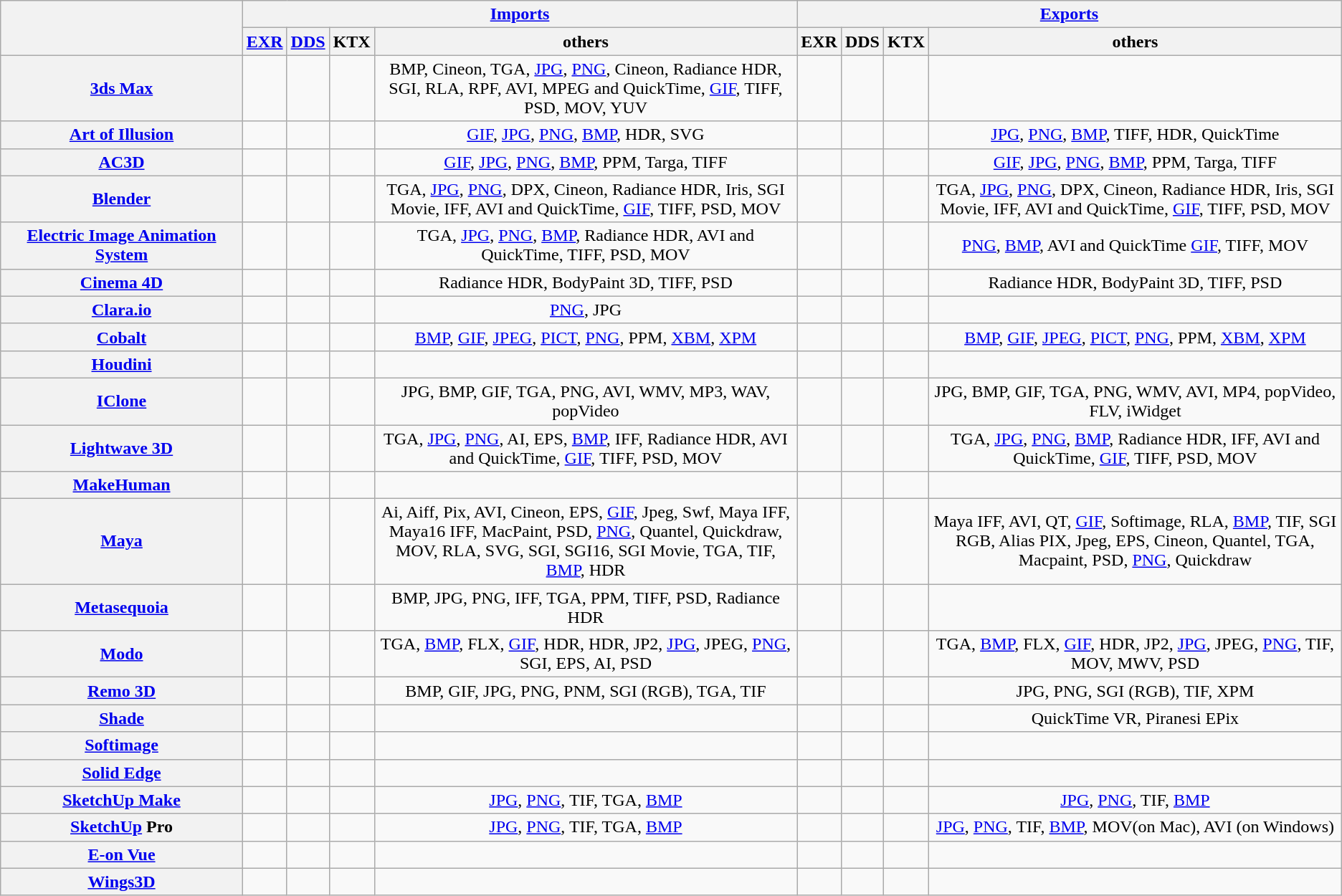<table class="sortable wikitable" style="text-align: center; ">
<tr>
<th rowspan="2" style="width:20%"></th>
<th colspan="4" style="width:40%"><a href='#'>Imports</a></th>
<th colspan="4" style="width:40%"><a href='#'>Exports</a></th>
</tr>
<tr>
<th><a href='#'>EXR</a></th>
<th><a href='#'>DDS</a></th>
<th>KTX</th>
<th>others</th>
<th>EXR</th>
<th>DDS</th>
<th>KTX</th>
<th>others</th>
</tr>
<tr>
<th><a href='#'>3ds Max</a></th>
<td></td>
<td></td>
<td></td>
<td>BMP, Cineon, TGA, <a href='#'>JPG</a>, <a href='#'>PNG</a>, Cineon, Radiance HDR, SGI, RLA, RPF, AVI, MPEG and QuickTime, <a href='#'>GIF</a>, TIFF, PSD, MOV, YUV</td>
<td></td>
<td></td>
<td></td>
<td></td>
</tr>
<tr>
<th><a href='#'>Art of Illusion</a></th>
<td></td>
<td></td>
<td></td>
<td><a href='#'>GIF</a>, <a href='#'>JPG</a>, <a href='#'>PNG</a>, <a href='#'>BMP</a>, HDR, SVG</td>
<td></td>
<td></td>
<td></td>
<td><a href='#'>JPG</a>, <a href='#'>PNG</a>, <a href='#'>BMP</a>, TIFF, HDR, QuickTime</td>
</tr>
<tr |->
<th><a href='#'>AC3D</a></th>
<td></td>
<td></td>
<td></td>
<td><a href='#'>GIF</a>, <a href='#'>JPG</a>, <a href='#'>PNG</a>, <a href='#'>BMP</a>, PPM, Targa, TIFF</td>
<td></td>
<td></td>
<td></td>
<td><a href='#'>GIF</a>, <a href='#'>JPG</a>, <a href='#'>PNG</a>, <a href='#'>BMP</a>, PPM, Targa, TIFF</td>
</tr>
<tr>
<th><a href='#'>Blender</a></th>
<td></td>
<td></td>
<td></td>
<td>TGA, <a href='#'>JPG</a>, <a href='#'>PNG</a>, DPX, Cineon, Radiance HDR, Iris, SGI Movie, IFF, AVI and QuickTime, <a href='#'>GIF</a>, TIFF, PSD, MOV</td>
<td></td>
<td></td>
<td></td>
<td>TGA, <a href='#'>JPG</a>, <a href='#'>PNG</a>, DPX, Cineon, Radiance HDR, Iris, SGI Movie, IFF, AVI and QuickTime, <a href='#'>GIF</a>, TIFF, PSD, MOV</td>
</tr>
<tr>
<th><a href='#'>Electric Image Animation System</a></th>
<td></td>
<td></td>
<td></td>
<td>TGA, <a href='#'>JPG</a>, <a href='#'>PNG</a>, <a href='#'>BMP</a>, Radiance HDR, AVI and QuickTime, TIFF, PSD, MOV</td>
<td></td>
<td></td>
<td></td>
<td><a href='#'>PNG</a>, <a href='#'>BMP</a>, AVI and QuickTime <a href='#'>GIF</a>, TIFF, MOV</td>
</tr>
<tr>
<th><a href='#'>Cinema 4D</a></th>
<td></td>
<td></td>
<td></td>
<td>Radiance HDR, BodyPaint 3D, TIFF, PSD</td>
<td></td>
<td></td>
<td></td>
<td>Radiance HDR, BodyPaint 3D, TIFF, PSD</td>
</tr>
<tr>
<th><a href='#'>Clara.io</a></th>
<td></td>
<td></td>
<td></td>
<td><a href='#'>PNG</a>, JPG</td>
<td></td>
<td></td>
<td></td>
<td></td>
</tr>
<tr>
<th><a href='#'>Cobalt</a></th>
<td></td>
<td></td>
<td></td>
<td><a href='#'>BMP</a>, <a href='#'>GIF</a>, <a href='#'>JPEG</a>, <a href='#'>PICT</a>, <a href='#'>PNG</a>, PPM, <a href='#'>XBM</a>, <a href='#'>XPM</a></td>
<td></td>
<td></td>
<td></td>
<td><a href='#'>BMP</a>, <a href='#'>GIF</a>, <a href='#'>JPEG</a>, <a href='#'>PICT</a>, <a href='#'>PNG</a>, PPM, <a href='#'>XBM</a>, <a href='#'>XPM</a></td>
</tr>
<tr>
<th><a href='#'>Houdini</a></th>
<td></td>
<td></td>
<td></td>
<td></td>
<td></td>
<td></td>
<td></td>
<td></td>
</tr>
<tr>
<th><a href='#'>IClone</a></th>
<td></td>
<td></td>
<td></td>
<td>JPG, BMP, GIF, TGA, PNG, AVI, WMV, MP3, WAV, popVideo</td>
<td></td>
<td></td>
<td></td>
<td>JPG, BMP, GIF, TGA, PNG, WMV, AVI, MP4, popVideo, FLV, iWidget</td>
</tr>
<tr>
<th><a href='#'>Lightwave 3D</a></th>
<td></td>
<td></td>
<td></td>
<td>TGA, <a href='#'>JPG</a>, <a href='#'>PNG</a>, AI, EPS, <a href='#'>BMP</a>, IFF, Radiance HDR, AVI and QuickTime, <a href='#'>GIF</a>, TIFF, PSD, MOV</td>
<td></td>
<td></td>
<td></td>
<td>TGA, <a href='#'>JPG</a>, <a href='#'>PNG</a>, <a href='#'>BMP</a>, Radiance HDR, IFF, AVI and QuickTime, <a href='#'>GIF</a>, TIFF, PSD, MOV</td>
</tr>
<tr>
<th><a href='#'>MakeHuman</a></th>
<td></td>
<td></td>
<td></td>
<td></td>
<td></td>
<td></td>
<td></td>
<td></td>
</tr>
<tr>
<th><a href='#'>Maya</a></th>
<td></td>
<td></td>
<td></td>
<td>Ai, Aiff, Pix, AVI, Cineon, EPS, <a href='#'>GIF</a>, Jpeg, Swf, Maya IFF, Maya16 IFF, MacPaint, PSD, <a href='#'>PNG</a>, Quantel, Quickdraw, MOV, RLA, SVG, SGI, SGI16, SGI Movie, TGA, TIF, <a href='#'>BMP</a>, HDR</td>
<td></td>
<td></td>
<td></td>
<td>Maya IFF, AVI, QT, <a href='#'>GIF</a>, Softimage, RLA, <a href='#'>BMP</a>, TIF, SGI RGB, Alias PIX, Jpeg, EPS, Cineon, Quantel, TGA, Macpaint, PSD, <a href='#'>PNG</a>, Quickdraw</td>
</tr>
<tr>
<th><a href='#'>Metasequoia</a></th>
<td></td>
<td></td>
<td></td>
<td>BMP, JPG, PNG, IFF, TGA, PPM, TIFF, PSD, Radiance HDR</td>
<td></td>
<td></td>
<td></td>
<td></td>
</tr>
<tr>
<th><a href='#'>Modo</a></th>
<td></td>
<td></td>
<td></td>
<td>TGA, <a href='#'>BMP</a>, FLX, <a href='#'>GIF</a>, HDR, HDR, JP2, <a href='#'>JPG</a>, JPEG, <a href='#'>PNG</a>, SGI, EPS, AI, PSD</td>
<td></td>
<td></td>
<td></td>
<td>TGA, <a href='#'>BMP</a>, FLX, <a href='#'>GIF</a>, HDR, JP2, <a href='#'>JPG</a>, JPEG, <a href='#'>PNG</a>, TIF, MOV, MWV, PSD</td>
</tr>
<tr>
<th><a href='#'>Remo 3D</a></th>
<td></td>
<td></td>
<td></td>
<td>BMP, GIF, JPG, PNG, PNM, SGI (RGB), TGA, TIF</td>
<td></td>
<td></td>
<td></td>
<td>JPG, PNG, SGI (RGB), TIF, XPM</td>
</tr>
<tr>
<th><a href='#'>Shade</a></th>
<td></td>
<td></td>
<td></td>
<td></td>
<td></td>
<td></td>
<td></td>
<td>QuickTime VR, Piranesi EPix</td>
</tr>
<tr>
<th><a href='#'>Softimage</a></th>
<td></td>
<td></td>
<td></td>
<td></td>
<td></td>
<td></td>
<td></td>
<td></td>
</tr>
<tr>
<th><a href='#'>Solid Edge</a></th>
<td></td>
<td></td>
<td></td>
<td></td>
<td></td>
<td></td>
<td></td>
<td></td>
</tr>
<tr>
<th><a href='#'>SketchUp Make</a></th>
<td></td>
<td></td>
<td></td>
<td><a href='#'>JPG</a>, <a href='#'>PNG</a>, TIF, TGA, <a href='#'>BMP</a></td>
<td></td>
<td></td>
<td></td>
<td><a href='#'>JPG</a>, <a href='#'>PNG</a>, TIF, <a href='#'>BMP</a></td>
</tr>
<tr>
<th><a href='#'>SketchUp</a> Pro</th>
<td></td>
<td></td>
<td></td>
<td><a href='#'>JPG</a>, <a href='#'>PNG</a>, TIF, TGA, <a href='#'>BMP</a></td>
<td></td>
<td></td>
<td></td>
<td><a href='#'>JPG</a>, <a href='#'>PNG</a>, TIF, <a href='#'>BMP</a>, MOV(on Mac), AVI (on Windows)</td>
</tr>
<tr>
<th><a href='#'>E-on Vue</a></th>
<td></td>
<td></td>
<td></td>
<td></td>
<td></td>
<td></td>
<td></td>
<td></td>
</tr>
<tr>
<th><a href='#'>Wings3D</a></th>
<td></td>
<td></td>
<td></td>
<td></td>
<td></td>
<td></td>
<td></td>
<td></td>
</tr>
</table>
